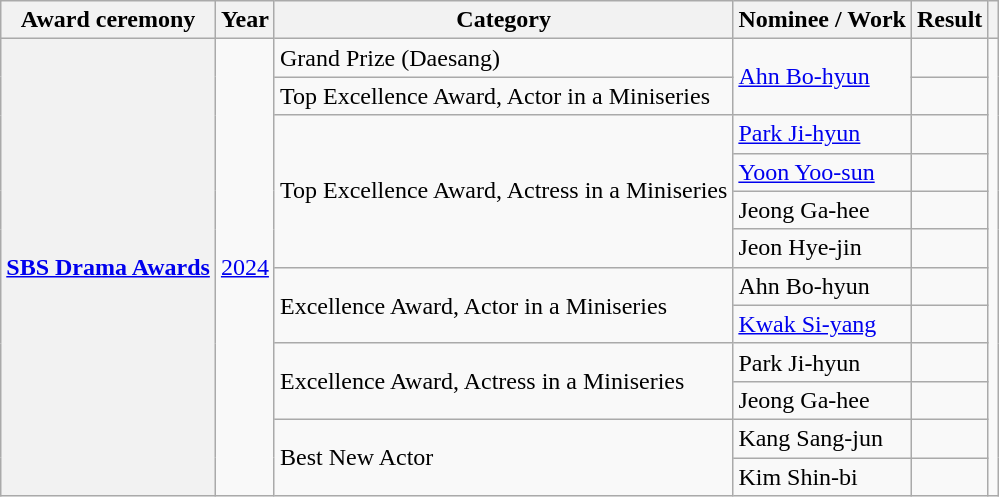<table class="wikitable plainrowheaders">
<tr>
<th scope="col">Award ceremony</th>
<th scope="col">Year</th>
<th scope="col">Category</th>
<th scope="col">Nominee / Work</th>
<th scope="col">Result</th>
<th scope="col" class="unsortable"></th>
</tr>
<tr>
<th scope="row" rowspan="12"><a href='#'>SBS Drama Awards</a></th>
<td rowspan="12" style="text-align:center"><a href='#'>2024</a></td>
<td>Grand Prize (Daesang)</td>
<td rowspan="2"><a href='#'>Ahn Bo-hyun</a></td>
<td></td>
<td rowspan="12" style="text-align:center"></td>
</tr>
<tr>
<td>Top Excellence Award, Actor in a Miniseries</td>
<td></td>
</tr>
<tr>
<td rowspan="4">Top Excellence Award, Actress in a Miniseries</td>
<td><a href='#'>Park Ji-hyun</a></td>
<td></td>
</tr>
<tr>
<td><a href='#'>Yoon Yoo-sun</a></td>
<td></td>
</tr>
<tr>
<td>Jeong Ga-hee</td>
<td></td>
</tr>
<tr>
<td>Jeon Hye-jin</td>
<td></td>
</tr>
<tr>
<td rowspan="2">Excellence Award, Actor in a Miniseries</td>
<td>Ahn Bo-hyun</td>
<td></td>
</tr>
<tr>
<td><a href='#'>Kwak Si-yang</a></td>
<td></td>
</tr>
<tr>
<td rowspan="2">Excellence Award, Actress in a Miniseries</td>
<td>Park Ji-hyun</td>
<td></td>
</tr>
<tr>
<td>Jeong Ga-hee</td>
<td></td>
</tr>
<tr>
<td rowspan="2">Best New Actor</td>
<td>Kang Sang-jun</td>
<td></td>
</tr>
<tr>
<td>Kim Shin-bi</td>
<td></td>
</tr>
</table>
